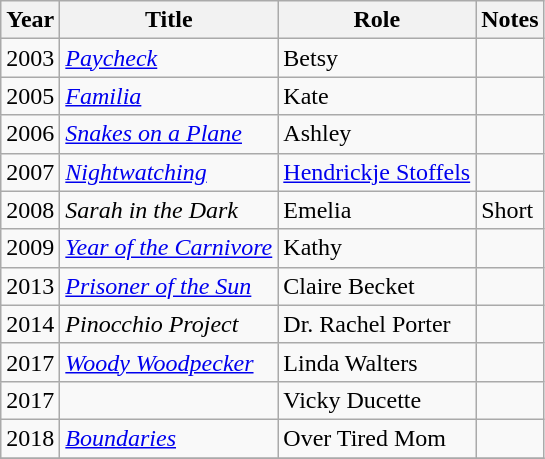<table class="wikitable sortable">
<tr>
<th>Year</th>
<th>Title</th>
<th>Role</th>
<th class="unsortable">Notes</th>
</tr>
<tr>
<td>2003</td>
<td><em><a href='#'>Paycheck</a></em></td>
<td>Betsy</td>
<td></td>
</tr>
<tr>
<td>2005</td>
<td><em><a href='#'>Familia</a></em></td>
<td>Kate</td>
<td></td>
</tr>
<tr>
<td>2006</td>
<td><em><a href='#'>Snakes on a Plane</a></em></td>
<td>Ashley</td>
<td></td>
</tr>
<tr>
<td>2007</td>
<td><em><a href='#'>Nightwatching</a></em></td>
<td><a href='#'>Hendrickje Stoffels</a></td>
<td></td>
</tr>
<tr>
<td>2008</td>
<td><em>Sarah in the Dark</em></td>
<td>Emelia</td>
<td>Short</td>
</tr>
<tr>
<td>2009</td>
<td><em><a href='#'>Year of the Carnivore</a></em></td>
<td>Kathy</td>
<td></td>
</tr>
<tr>
<td>2013</td>
<td><em><a href='#'>Prisoner of the Sun</a></em></td>
<td>Claire Becket</td>
<td></td>
</tr>
<tr>
<td>2014</td>
<td><em>Pinocchio Project</em></td>
<td>Dr. Rachel Porter</td>
<td></td>
</tr>
<tr>
<td>2017</td>
<td><em><a href='#'>Woody Woodpecker</a></em></td>
<td>Linda Walters</td>
<td></td>
</tr>
<tr>
<td>2017</td>
<td><em></em></td>
<td>Vicky Ducette</td>
<td></td>
</tr>
<tr>
<td>2018</td>
<td><em><a href='#'>Boundaries</a></em></td>
<td>Over Tired Mom</td>
<td></td>
</tr>
<tr>
</tr>
</table>
